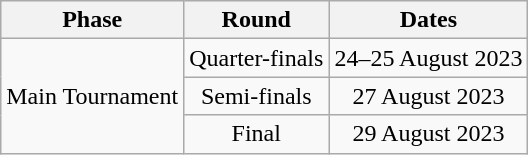<table class="wikitable" style="text-align:center">
<tr>
<th>Phase</th>
<th>Round</th>
<th>Dates</th>
</tr>
<tr>
<td rowspan=3>Main Tournament</td>
<td>Quarter-finals</td>
<td>24–25 August 2023</td>
</tr>
<tr>
<td>Semi-finals</td>
<td>27 August 2023</td>
</tr>
<tr>
<td>Final</td>
<td>29 August 2023</td>
</tr>
</table>
